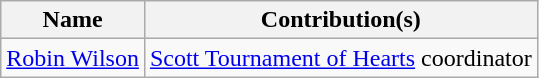<table class="wikitable">
<tr>
<th><strong>Name</strong></th>
<th><strong>Contribution(s)</strong></th>
</tr>
<tr>
<td><a href='#'>Robin Wilson</a></td>
<td><a href='#'>Scott Tournament of Hearts</a> coordinator</td>
</tr>
</table>
